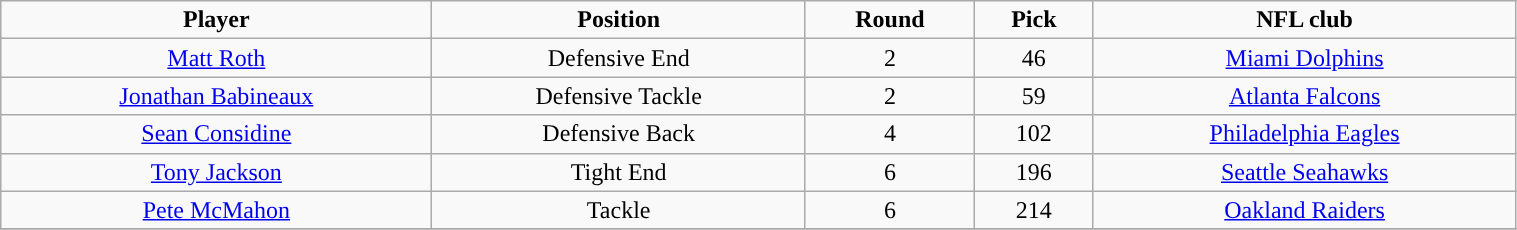<table class="wikitable" width="80%">
<tr align="center">
<td><strong>Player</strong></td>
<td><strong>Position</strong></td>
<td><strong>Round</strong></td>
<td><strong>Pick</strong></td>
<td><strong>NFL club</strong></td>
</tr>
<tr align="center" bgcolor="">
<td><a href='#'>Matt Roth</a></td>
<td>Defensive End</td>
<td>2</td>
<td>46</td>
<td><a href='#'>Miami Dolphins</a></td>
</tr>
<tr align="center" bgcolor="">
<td><a href='#'>Jonathan Babineaux</a></td>
<td>Defensive Tackle</td>
<td>2</td>
<td>59</td>
<td><a href='#'>Atlanta Falcons</a></td>
</tr>
<tr align="center" bgcolor="">
<td><a href='#'>Sean Considine</a></td>
<td>Defensive Back</td>
<td>4</td>
<td>102</td>
<td><a href='#'>Philadelphia Eagles</a></td>
</tr>
<tr align="center" bgcolor="">
<td><a href='#'>Tony Jackson</a></td>
<td>Tight End</td>
<td>6</td>
<td>196</td>
<td><a href='#'>Seattle Seahawks</a></td>
</tr>
<tr align="center" bgcolor="">
<td><a href='#'>Pete McMahon</a></td>
<td>Tackle</td>
<td>6</td>
<td>214</td>
<td><a href='#'>Oakland Raiders</a></td>
</tr>
<tr align="center" bgcolor="">
</tr>
</table>
